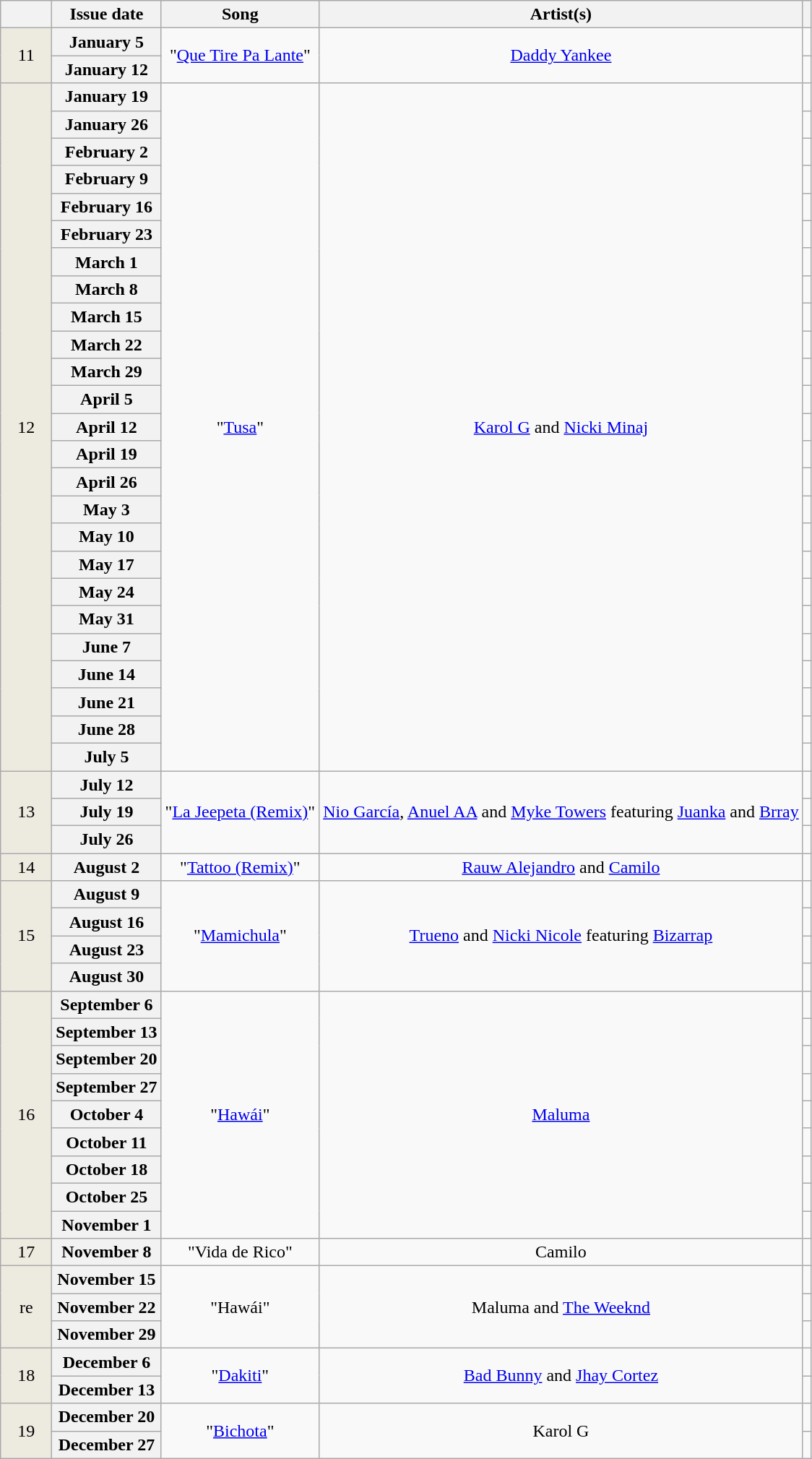<table class="wikitable plainrowheaders" style="text-align: center">
<tr>
<th width=40></th>
<th>Issue date</th>
<th>Song</th>
<th>Artist(s)</th>
<th></th>
</tr>
<tr>
<td bgcolor="#EDEAE0" align="center" rowspan="2">11</td>
<th scope="row">January 5</th>
<td rowspan="2">"<a href='#'>Que Tire Pa Lante</a>"</td>
<td rowspan="2"><a href='#'>Daddy Yankee</a></td>
<td></td>
</tr>
<tr>
<th scope="row">January 12</th>
<td></td>
</tr>
<tr>
<td bgcolor="#EDEAE0" align="center" rowspan="25">12</td>
<th scope="row">January 19</th>
<td rowspan="25">"<a href='#'>Tusa</a>"</td>
<td rowspan="25"><a href='#'>Karol G</a> and <a href='#'>Nicki Minaj</a></td>
<td></td>
</tr>
<tr>
<th scope="row">January 26</th>
<td></td>
</tr>
<tr>
<th scope="row">February 2</th>
<td></td>
</tr>
<tr>
<th scope="row">February 9</th>
<td></td>
</tr>
<tr>
<th scope="row">February 16</th>
<td></td>
</tr>
<tr>
<th scope="row">February 23</th>
<td></td>
</tr>
<tr>
<th scope="row">March 1</th>
<td></td>
</tr>
<tr>
<th scope="row">March 8</th>
<td></td>
</tr>
<tr>
<th scope="row">March 15</th>
<td></td>
</tr>
<tr>
<th scope="row">March 22</th>
<td></td>
</tr>
<tr>
<th scope="row">March 29</th>
<td></td>
</tr>
<tr>
<th scope="row">April 5</th>
<td></td>
</tr>
<tr>
<th scope="row">April 12</th>
<td></td>
</tr>
<tr>
<th scope="row">April 19</th>
<td></td>
</tr>
<tr>
<th scope="row">April 26</th>
<td></td>
</tr>
<tr>
<th scope="row">May 3</th>
<td></td>
</tr>
<tr>
<th scope="row">May 10</th>
<td></td>
</tr>
<tr>
<th scope="row">May 17</th>
<td></td>
</tr>
<tr>
<th scope="row">May 24</th>
<td></td>
</tr>
<tr>
<th scope="row">May 31</th>
<td></td>
</tr>
<tr>
<th scope="row">June 7</th>
<td></td>
</tr>
<tr>
<th scope="row">June 14</th>
<td></td>
</tr>
<tr>
<th scope="row">June 21</th>
<td></td>
</tr>
<tr>
<th scope="row">June 28</th>
<td></td>
</tr>
<tr>
<th scope="row">July 5</th>
<td></td>
</tr>
<tr>
<td bgcolor="#EDEAE0" align="center" rowspan="3">13</td>
<th scope="row">July 12</th>
<td rowspan="3">"<a href='#'>La Jeepeta (Remix)</a>"</td>
<td rowspan="3"><a href='#'>Nio García</a>, <a href='#'>Anuel AA</a> and <a href='#'>Myke Towers</a> featuring <a href='#'>Juanka</a> and <a href='#'>Brray</a></td>
<td></td>
</tr>
<tr>
<th scope="row">July 19</th>
<td></td>
</tr>
<tr>
<th scope="row">July 26</th>
<td></td>
</tr>
<tr>
<td bgcolor="#EDEAE0" align="center" rowspan="1">14</td>
<th scope="row">August 2</th>
<td>"<a href='#'>Tattoo (Remix)</a>"</td>
<td><a href='#'>Rauw Alejandro</a> and <a href='#'>Camilo</a></td>
<td></td>
</tr>
<tr>
<td bgcolor="#EDEAE0" align="center" rowspan="4">15</td>
<th scope="row">August 9</th>
<td rowspan="4">"<a href='#'>Mamichula</a>"</td>
<td rowspan="4"><a href='#'>Trueno</a> and <a href='#'>Nicki Nicole</a> featuring <a href='#'>Bizarrap</a></td>
<td></td>
</tr>
<tr>
<th scope="row">August 16</th>
<td></td>
</tr>
<tr>
<th scope="row">August 23</th>
<td></td>
</tr>
<tr>
<th scope="row">August 30</th>
<td></td>
</tr>
<tr>
<td bgcolor="#EDEAE0" align="center" rowspan="9">16</td>
<th scope="row">September 6</th>
<td rowspan="9">"<a href='#'>Hawái</a>"</td>
<td rowspan="9"><a href='#'>Maluma</a></td>
<td></td>
</tr>
<tr>
<th scope="row">September 13</th>
<td></td>
</tr>
<tr>
<th scope="row">September 20</th>
<td></td>
</tr>
<tr>
<th scope="row">September 27</th>
<td></td>
</tr>
<tr>
<th scope="row">October 4</th>
<td></td>
</tr>
<tr>
<th scope="row">October 11</th>
<td></td>
</tr>
<tr>
<th scope="row">October 18</th>
<td></td>
</tr>
<tr>
<th scope="row">October 25</th>
<td></td>
</tr>
<tr>
<th scope="row">November 1</th>
<td></td>
</tr>
<tr>
<td bgcolor="#EDEAE0" align="center" rowspan="1">17</td>
<th scope="row">November 8</th>
<td rowspan="1">"Vida de Rico"</td>
<td rowspan="1">Camilo</td>
<td></td>
</tr>
<tr>
<td bgcolor="#EDEAE0" align="center" rowspan="3">re</td>
<th scope="row">November 15</th>
<td rowspan="3">"Hawái"</td>
<td rowspan="3">Maluma and <a href='#'>The Weeknd</a></td>
<td></td>
</tr>
<tr>
<th scope="row">November 22</th>
<td></td>
</tr>
<tr>
<th scope="row">November 29</th>
<td></td>
</tr>
<tr>
<td bgcolor="#EDEAE0" align="center" rowspan="2">18</td>
<th scope="row">December 6</th>
<td rowspan="2">"<a href='#'>Dakiti</a>"</td>
<td rowspan="2"><a href='#'>Bad Bunny</a> and <a href='#'>Jhay Cortez</a></td>
<td></td>
</tr>
<tr>
<th scope="row">December 13</th>
<td></td>
</tr>
<tr>
<td bgcolor="#EDEAE0" align="center" rowspan="2">19</td>
<th scope="row">December 20</th>
<td rowspan="2">"<a href='#'>Bichota</a>"</td>
<td rowspan="2">Karol G</td>
<td></td>
</tr>
<tr>
<th scope="row">December 27</th>
<td></td>
</tr>
</table>
